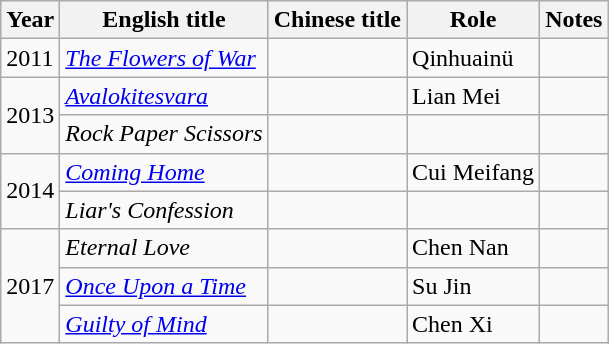<table class="wikitable">
<tr>
<th>Year</th>
<th>English title</th>
<th>Chinese title</th>
<th>Role</th>
<th>Notes</th>
</tr>
<tr>
<td>2011</td>
<td><em><a href='#'>The Flowers of War</a></em></td>
<td></td>
<td>Qinhuainü</td>
<td></td>
</tr>
<tr>
<td rowspan=2>2013</td>
<td><em><a href='#'>Avalokitesvara</a></em></td>
<td></td>
<td>Lian Mei</td>
<td></td>
</tr>
<tr>
<td><em>Rock Paper Scissors</em></td>
<td></td>
<td></td>
<td></td>
</tr>
<tr>
<td rowspan=2>2014</td>
<td><em><a href='#'>Coming Home</a></em></td>
<td></td>
<td>Cui Meifang</td>
<td></td>
</tr>
<tr>
<td><em>Liar's Confession</em></td>
<td></td>
<td></td>
<td></td>
</tr>
<tr>
<td rowspan=3>2017</td>
<td><em>Eternal Love</em></td>
<td></td>
<td>Chen Nan</td>
<td></td>
</tr>
<tr>
<td><em><a href='#'>Once Upon a Time</a></em></td>
<td></td>
<td>Su Jin</td>
<td></td>
</tr>
<tr>
<td><em><a href='#'>Guilty of Mind</a></em></td>
<td></td>
<td>Chen Xi</td>
<td></td>
</tr>
</table>
